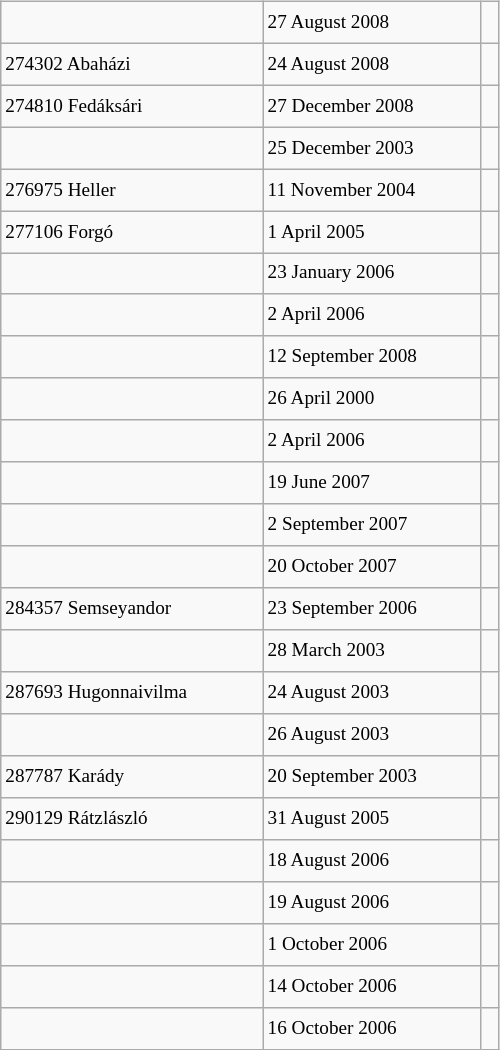<table class="wikitable" style="font-size: 80%; float: left; width: 26em; margin-right: 1em; height: 700px">
<tr>
<td></td>
<td>27 August 2008</td>
<td></td>
</tr>
<tr>
<td>274302 Abaházi</td>
<td>24 August 2008</td>
<td></td>
</tr>
<tr>
<td>274810 Fedáksári</td>
<td>27 December 2008</td>
<td></td>
</tr>
<tr>
<td></td>
<td>25 December 2003</td>
<td></td>
</tr>
<tr>
<td>276975 Heller</td>
<td>11 November 2004</td>
<td></td>
</tr>
<tr>
<td>277106 Forgó</td>
<td>1 April 2005</td>
<td></td>
</tr>
<tr>
<td></td>
<td>23 January 2006</td>
<td></td>
</tr>
<tr>
<td></td>
<td>2 April 2006</td>
<td></td>
</tr>
<tr>
<td></td>
<td>12 September 2008</td>
<td></td>
</tr>
<tr>
<td></td>
<td>26 April 2000</td>
<td></td>
</tr>
<tr>
<td></td>
<td>2 April 2006</td>
<td></td>
</tr>
<tr>
<td></td>
<td>19 June 2007</td>
<td></td>
</tr>
<tr>
<td></td>
<td>2 September 2007</td>
<td> </td>
</tr>
<tr>
<td></td>
<td>20 October 2007</td>
<td> </td>
</tr>
<tr>
<td>284357 Semseyandor</td>
<td>23 September 2006</td>
<td> </td>
</tr>
<tr>
<td></td>
<td>28 March 2003</td>
<td></td>
</tr>
<tr>
<td>287693 Hugonnaivilma</td>
<td>24 August 2003</td>
<td> </td>
</tr>
<tr>
<td></td>
<td>26 August 2003</td>
<td> </td>
</tr>
<tr>
<td>287787 Karády</td>
<td>20 September 2003</td>
<td> </td>
</tr>
<tr>
<td>290129 Rátzlászló</td>
<td>31 August 2005</td>
<td> </td>
</tr>
<tr>
<td></td>
<td>18 August 2006</td>
<td> </td>
</tr>
<tr>
<td></td>
<td>19 August 2006</td>
<td> </td>
</tr>
<tr>
<td></td>
<td>1 October 2006</td>
<td></td>
</tr>
<tr>
<td></td>
<td>14 October 2006</td>
<td> </td>
</tr>
<tr>
<td></td>
<td>16 October 2006</td>
<td> </td>
</tr>
</table>
